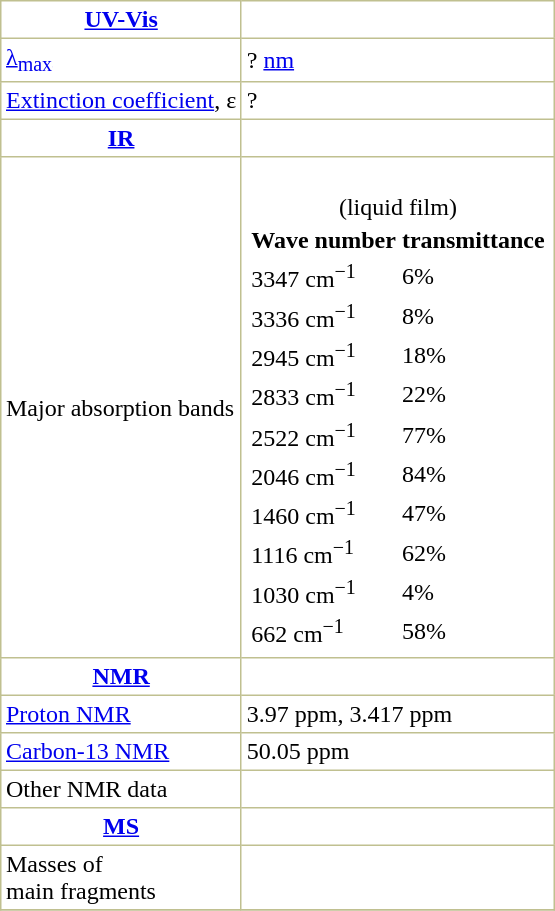<table border="1" cellspacing="0" cellpadding="3" style="margin: 0 0 0 0.5em; background: #FFFFFF; border-collapse: collapse; border-color: #C0C090;">
<tr>
<th><a href='#'>UV-Vis</a></th>
</tr>
<tr>
<td><a href='#'>λ<sub>max</sub></a></td>
<td>? <a href='#'>nm</a></td>
</tr>
<tr>
<td><a href='#'>Extinction coefficient</a>, ε</td>
<td>?</td>
</tr>
<tr>
<th><a href='#'>IR</a></th>
</tr>
<tr>
<td>Major absorption bands</td>
<td><br><table>
<tr>
<td colspan="2" align="center">(liquid film)</td>
</tr>
<tr>
<th>Wave number</th>
<th>transmittance</th>
</tr>
<tr>
<td>3347 cm<sup>−1</sup></td>
<td>6%</td>
</tr>
<tr>
<td>3336 cm<sup>−1</sup></td>
<td>8%</td>
</tr>
<tr>
<td>2945 cm<sup>−1</sup></td>
<td>18%</td>
</tr>
<tr>
<td>2833 cm<sup>−1</sup></td>
<td>22%</td>
</tr>
<tr>
<td>2522 cm<sup>−1</sup></td>
<td>77%</td>
</tr>
<tr>
<td>2046 cm<sup>−1</sup></td>
<td>84%</td>
</tr>
<tr>
<td>1460 cm<sup>−1</sup></td>
<td>47%</td>
</tr>
<tr>
<td>1116 cm<sup>−1</sup></td>
<td>62%</td>
</tr>
<tr>
<td>1030 cm<sup>−1</sup></td>
<td>4%</td>
</tr>
<tr>
<td>662 cm<sup>−1</sup></td>
<td>58%</td>
</tr>
</table>
</td>
</tr>
<tr>
<th><a href='#'>NMR</a></th>
</tr>
<tr>
<td><a href='#'>Proton NMR</a> </td>
<td>3.97 ppm, 3.417 ppm</td>
</tr>
<tr>
<td><a href='#'>Carbon-13 NMR</a> </td>
<td>50.05 ppm</td>
</tr>
<tr>
<td>Other NMR data </td>
<td> </td>
</tr>
<tr>
<th><a href='#'>MS</a></th>
</tr>
<tr>
<td>Masses of <br>main fragments</td>
<td>  </td>
</tr>
<tr>
</tr>
</table>
